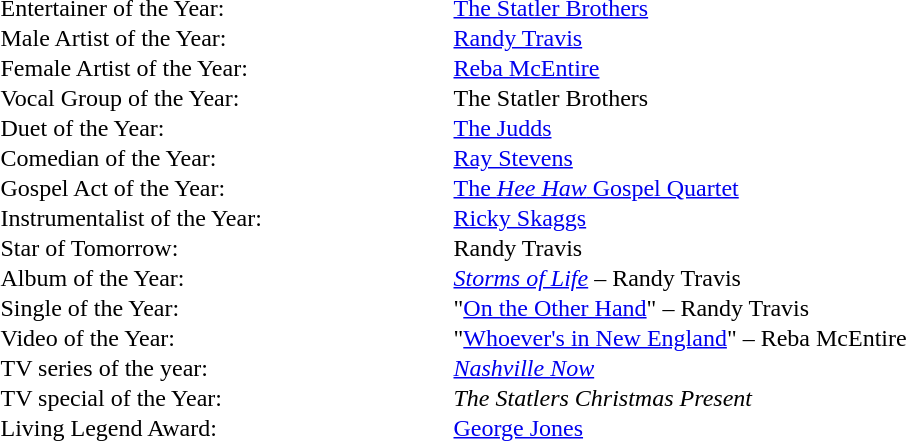<table cellspacing="0" border="0" cellpadding="1">
<tr>
<td style="width:300px;">Entertainer of the Year:</td>
<td><a href='#'>The Statler Brothers</a></td>
</tr>
<tr>
<td>Male Artist of the Year:</td>
<td><a href='#'>Randy Travis</a></td>
</tr>
<tr>
<td>Female Artist of the Year:</td>
<td><a href='#'>Reba McEntire</a></td>
</tr>
<tr>
<td>Vocal Group of the Year:</td>
<td>The Statler Brothers</td>
</tr>
<tr>
<td>Duet of the Year:</td>
<td><a href='#'>The Judds</a></td>
</tr>
<tr>
<td>Comedian of the Year:</td>
<td><a href='#'>Ray Stevens</a></td>
</tr>
<tr>
<td>Gospel Act of the Year:</td>
<td><a href='#'>The <em>Hee Haw</em> Gospel Quartet</a></td>
</tr>
<tr>
<td>Instrumentalist of the Year:</td>
<td><a href='#'>Ricky Skaggs</a></td>
</tr>
<tr>
<td>Star of Tomorrow:</td>
<td>Randy Travis</td>
</tr>
<tr>
<td>Album of the Year:</td>
<td><em><a href='#'>Storms of Life</a></em> – Randy Travis</td>
</tr>
<tr>
<td>Single of the Year:</td>
<td>"<a href='#'>On the Other Hand</a>" – Randy Travis</td>
</tr>
<tr>
<td>Video of the Year:</td>
<td>"<a href='#'>Whoever's in New England</a>" – Reba McEntire</td>
</tr>
<tr>
<td>TV series of the year:</td>
<td><em><a href='#'>Nashville Now</a></em></td>
</tr>
<tr>
<td>TV special of the Year:</td>
<td><em>The Statlers Christmas Present</em></td>
</tr>
<tr>
<td>Living Legend Award:</td>
<td><a href='#'>George Jones</a></td>
</tr>
<tr>
</tr>
</table>
